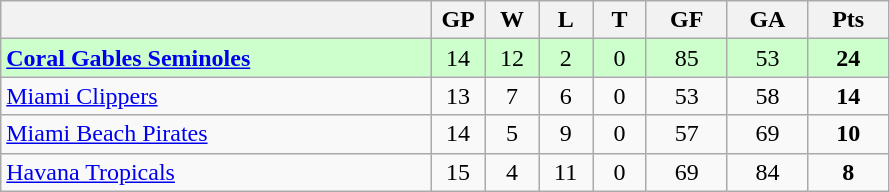<table class="wikitable">
<tr>
<th width="40%" bgcolor="#e0e0e0"></th>
<th width="5%" bgcolor="#e0e0e0">GP</th>
<th width="5%" bgcolor="#e0e0e0">W</th>
<th width="5%" bgcolor="#e0e0e0">L</th>
<th width="5%" bgcolor="#e0e0e0">T</th>
<th width="7.5%" bgcolor="#e0e0e0">GF</th>
<th width="7.5%" bgcolor="#e0e0e0">GA</th>
<th width="7.5%" bgcolor="#e0e0e0">Pts</th>
</tr>
<tr align="center" bgcolor="#CCFFCC">
<td align="left"><strong><a href='#'>Coral Gables Seminoles</a></strong></td>
<td>14</td>
<td>12</td>
<td>2</td>
<td>0</td>
<td>85</td>
<td>53</td>
<td><strong>24</strong></td>
</tr>
<tr align="center">
<td align="left"><a href='#'>Miami Clippers</a></td>
<td>13</td>
<td>7</td>
<td>6</td>
<td>0</td>
<td>53</td>
<td>58</td>
<td><strong>14</strong></td>
</tr>
<tr align="center">
<td align="left"><a href='#'>Miami Beach Pirates</a></td>
<td>14</td>
<td>5</td>
<td>9</td>
<td>0</td>
<td>57</td>
<td>69</td>
<td><strong>10</strong></td>
</tr>
<tr align="center">
<td align="left"><a href='#'>Havana Tropicals</a></td>
<td>15</td>
<td>4</td>
<td>11</td>
<td>0</td>
<td>69</td>
<td>84</td>
<td><strong>8</strong></td>
</tr>
</table>
